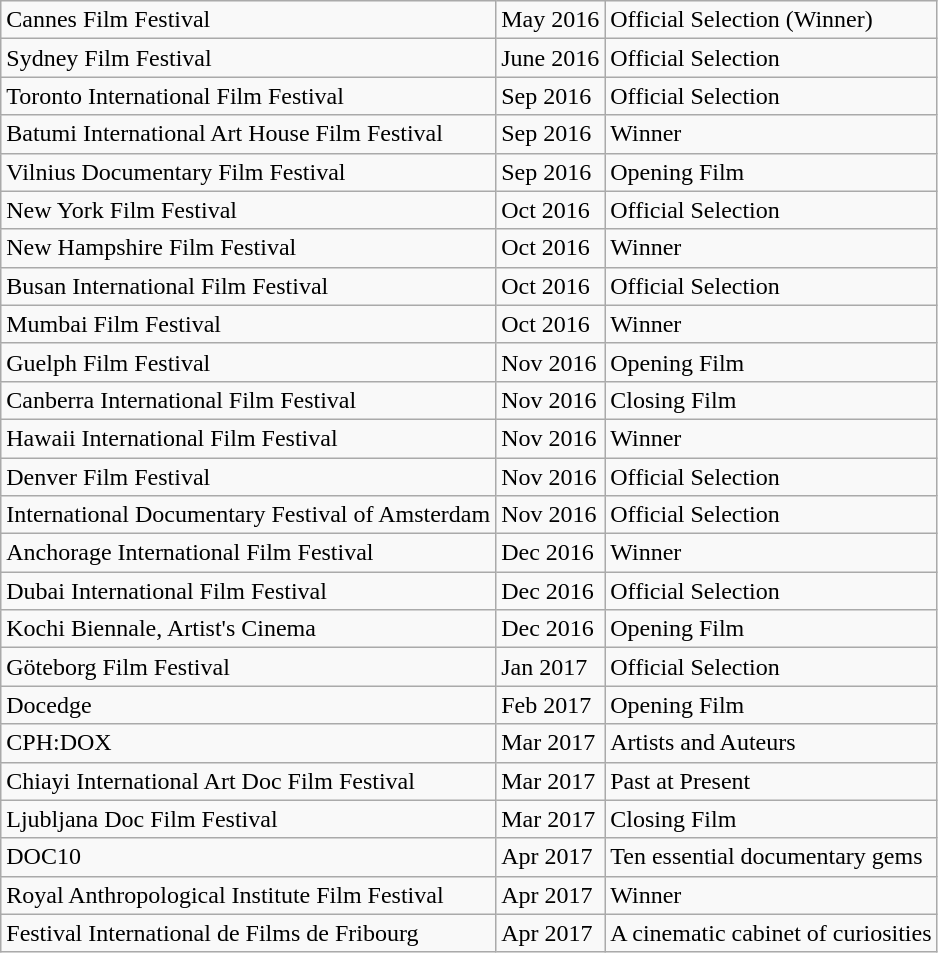<table class="wikitable">
<tr>
<td>Cannes Film Festival</td>
<td>May 2016</td>
<td>Official Selection (Winner)</td>
</tr>
<tr>
<td>Sydney Film Festival</td>
<td>June 2016</td>
<td>Official Selection</td>
</tr>
<tr>
<td>Toronto International Film Festival</td>
<td>Sep 2016</td>
<td>Official Selection</td>
</tr>
<tr>
<td>Batumi International Art House Film Festival</td>
<td>Sep 2016</td>
<td>Winner</td>
</tr>
<tr>
<td>Vilnius Documentary Film Festival</td>
<td>Sep 2016</td>
<td>Opening Film</td>
</tr>
<tr>
<td>New York Film Festival</td>
<td>Oct 2016</td>
<td>Official Selection</td>
</tr>
<tr>
<td>New Hampshire Film Festival</td>
<td>Oct 2016</td>
<td>Winner</td>
</tr>
<tr>
<td>Busan International Film Festival</td>
<td>Oct 2016</td>
<td>Official Selection</td>
</tr>
<tr>
<td>Mumbai Film Festival</td>
<td>Oct 2016</td>
<td>Winner</td>
</tr>
<tr>
<td>Guelph Film Festival</td>
<td>Nov 2016</td>
<td>Opening Film</td>
</tr>
<tr>
<td>Canberra International Film Festival</td>
<td>Nov 2016</td>
<td>Closing Film</td>
</tr>
<tr>
<td>Hawaii International Film Festival</td>
<td>Nov 2016</td>
<td>Winner</td>
</tr>
<tr>
<td>Denver Film Festival</td>
<td>Nov 2016</td>
<td>Official Selection</td>
</tr>
<tr>
<td>International Documentary Festival of Amsterdam</td>
<td>Nov 2016</td>
<td>Official Selection</td>
</tr>
<tr>
<td>Anchorage International Film Festival</td>
<td>Dec 2016</td>
<td>Winner</td>
</tr>
<tr>
<td>Dubai International Film Festival</td>
<td>Dec 2016</td>
<td>Official Selection</td>
</tr>
<tr>
<td>Kochi Biennale, Artist's Cinema</td>
<td>Dec 2016</td>
<td>Opening Film</td>
</tr>
<tr>
<td>Göteborg Film Festival</td>
<td>Jan 2017</td>
<td>Official Selection</td>
</tr>
<tr>
<td>Docedge</td>
<td>Feb 2017</td>
<td>Opening Film</td>
</tr>
<tr>
<td>CPH:DOX</td>
<td>Mar 2017</td>
<td>Artists and Auteurs</td>
</tr>
<tr>
<td>Chiayi International Art Doc Film Festival</td>
<td>Mar 2017</td>
<td>Past at Present</td>
</tr>
<tr>
<td>Ljubljana Doc Film Festival</td>
<td>Mar 2017</td>
<td>Closing Film</td>
</tr>
<tr>
<td>DOC10</td>
<td>Apr 2017</td>
<td>Ten essential documentary gems</td>
</tr>
<tr>
<td>Royal Anthropological Institute Film Festival</td>
<td>Apr 2017</td>
<td>Winner</td>
</tr>
<tr>
<td>Festival International de Films de Fribourg</td>
<td>Apr 2017</td>
<td>A cinematic cabinet of curiosities</td>
</tr>
</table>
